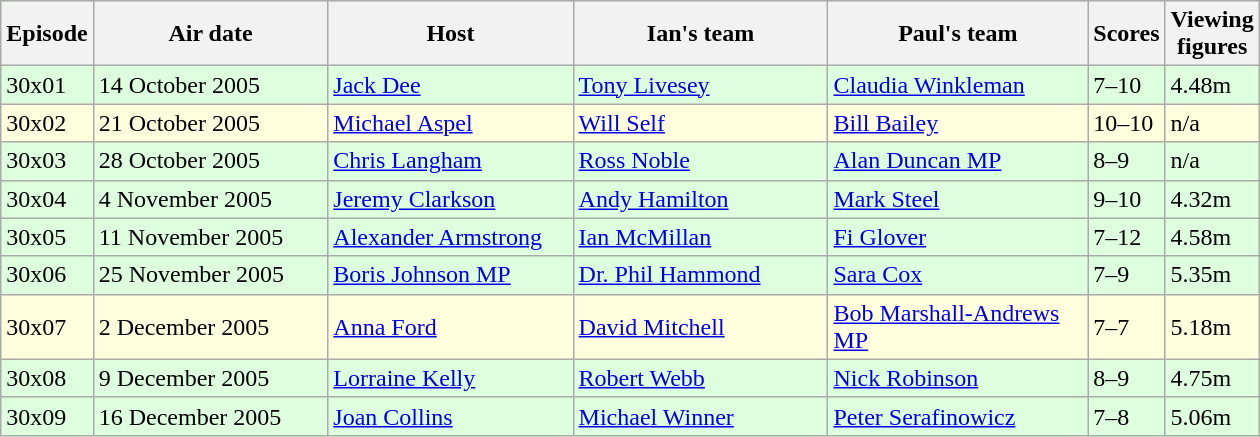<table class="wikitable"  style="width:840px; background:#dfd;">
<tr>
<th style="width:5%;">Episode</th>
<th style="width:21%;">Air date</th>
<th style="width:22%;">Host</th>
<th style="width:23%;">Ian's team</th>
<th style="width:23%;">Paul's team</th>
<th style="width:5%;">Scores</th>
<th style="width:120%;">Viewing figures</th>
</tr>
<tr>
<td>30x01</td>
<td>14 October 2005</td>
<td><a href='#'>Jack Dee</a></td>
<td><a href='#'>Tony Livesey</a></td>
<td><a href='#'>Claudia Winkleman</a></td>
<td>7–10</td>
<td>4.48m</td>
</tr>
<tr style="background:#ffd;">
<td>30x02</td>
<td>21 October 2005</td>
<td><a href='#'>Michael Aspel</a></td>
<td><a href='#'>Will Self</a></td>
<td><a href='#'>Bill Bailey</a></td>
<td>10–10</td>
<td>n/a</td>
</tr>
<tr>
<td>30x03</td>
<td>28 October 2005</td>
<td><a href='#'>Chris Langham</a></td>
<td><a href='#'>Ross Noble</a></td>
<td><a href='#'>Alan Duncan MP</a></td>
<td>8–9</td>
<td>n/a</td>
</tr>
<tr>
<td>30x04</td>
<td>4 November 2005</td>
<td><a href='#'>Jeremy Clarkson</a></td>
<td><a href='#'>Andy Hamilton</a></td>
<td><a href='#'>Mark Steel</a></td>
<td>9–10</td>
<td>4.32m</td>
</tr>
<tr>
<td>30x05</td>
<td>11 November 2005</td>
<td><a href='#'>Alexander Armstrong</a></td>
<td><a href='#'>Ian McMillan</a></td>
<td><a href='#'>Fi Glover</a></td>
<td>7–12</td>
<td>4.58m</td>
</tr>
<tr>
<td>30x06</td>
<td>25 November 2005</td>
<td><a href='#'>Boris Johnson MP</a></td>
<td><a href='#'>Dr. Phil Hammond</a></td>
<td><a href='#'>Sara Cox</a></td>
<td>7–9</td>
<td>5.35m</td>
</tr>
<tr style="background:#ffd;">
<td>30x07</td>
<td>2 December 2005</td>
<td><a href='#'>Anna Ford</a></td>
<td><a href='#'>David Mitchell</a></td>
<td><a href='#'>Bob Marshall-Andrews MP</a></td>
<td>7–7</td>
<td>5.18m</td>
</tr>
<tr>
<td>30x08</td>
<td>9 December 2005</td>
<td><a href='#'>Lorraine Kelly</a></td>
<td><a href='#'>Robert Webb</a></td>
<td><a href='#'>Nick Robinson</a></td>
<td>8–9</td>
<td>4.75m</td>
</tr>
<tr>
<td>30x09</td>
<td>16 December 2005</td>
<td><a href='#'>Joan Collins</a></td>
<td><a href='#'>Michael Winner</a></td>
<td><a href='#'>Peter Serafinowicz</a></td>
<td>7–8</td>
<td>5.06m</td>
</tr>
</table>
